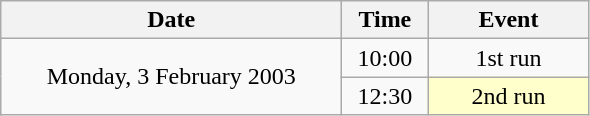<table class = "wikitable" style="text-align:center;">
<tr>
<th width=220>Date</th>
<th width=50>Time</th>
<th width=100>Event</th>
</tr>
<tr>
<td rowspan=2>Monday, 3 February 2003</td>
<td>10:00</td>
<td>1st run</td>
</tr>
<tr>
<td>12:30</td>
<td bgcolor=ffffcc>2nd run</td>
</tr>
</table>
